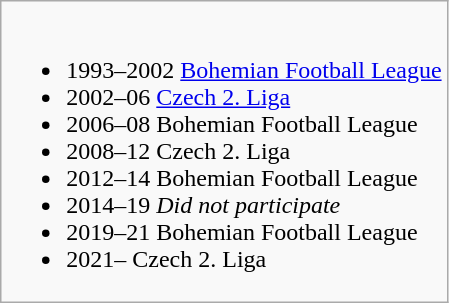<table class="wikitable">
<tr style="vertical-align: top;">
<td><br><ul><li>1993–2002 <a href='#'>Bohemian Football League</a></li><li>2002–06 <a href='#'>Czech 2. Liga</a></li><li>2006–08 Bohemian Football League</li><li>2008–12 Czech 2. Liga</li><li>2012–14 Bohemian Football League</li><li>2014–19 <em>Did not participate</em></li><li>2019–21 Bohemian Football League</li><li>2021– Czech 2. Liga</li></ul></td>
</tr>
</table>
